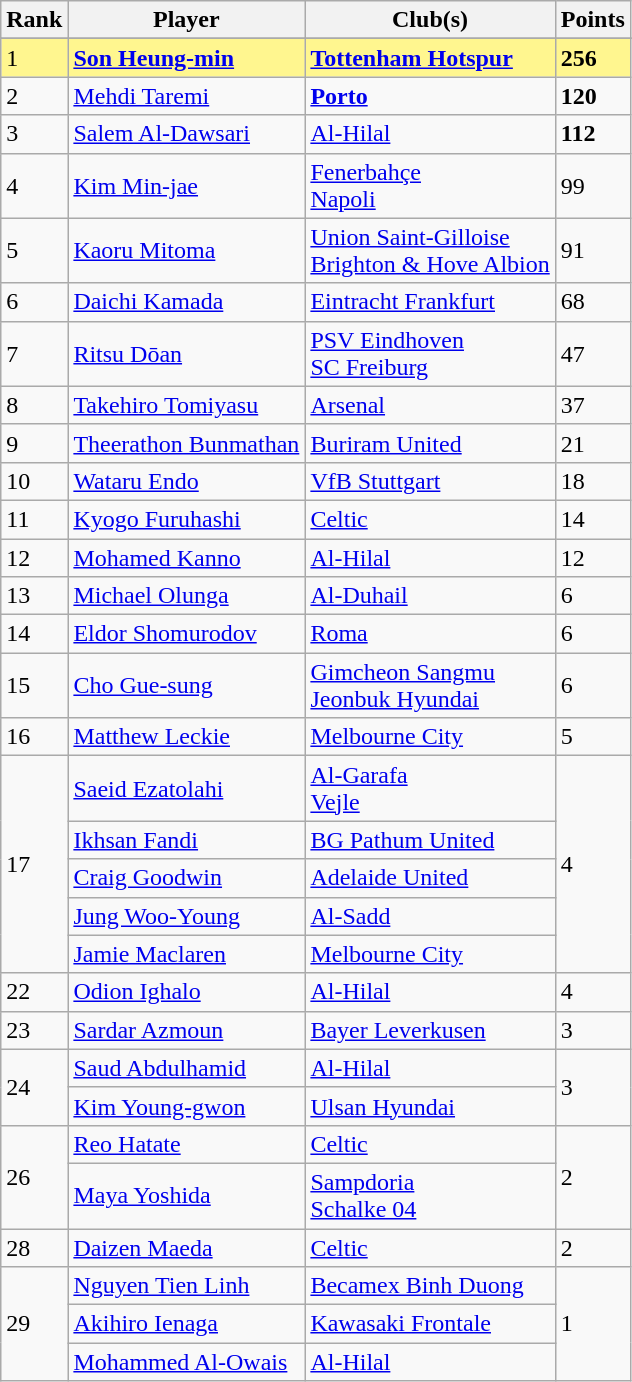<table class="wikitable">
<tr>
<th>Rank</th>
<th>Player</th>
<th>Club(s)</th>
<th>Points</th>
</tr>
<tr>
</tr>
<tr bgcolor="#FFF68F">
<td>1</td>
<td>  <strong><a href='#'>Son Heung-min</a> </strong></td>
<td> <strong><a href='#'>Tottenham Hotspur</a></strong></td>
<td><strong>256</strong></td>
</tr>
<tr>
<td>2</td>
<td> <a href='#'>Mehdi Taremi</a></td>
<td> <strong><a href='#'>Porto</a></strong></td>
<td><strong>120</strong></td>
</tr>
<tr>
<td>3</td>
<td> <a href='#'>Salem Al-Dawsari</a></td>
<td> <a href='#'>Al-Hilal</a></td>
<td><strong>112</strong></td>
</tr>
<tr>
<td>4</td>
<td> <a href='#'>Kim Min-jae</a></td>
<td> <a href='#'>Fenerbahçe</a> <br>  <a href='#'>Napoli</a></td>
<td>99</td>
</tr>
<tr>
<td>5</td>
<td> <a href='#'>Kaoru Mitoma</a></td>
<td> <a href='#'>Union Saint-Gilloise</a> <br>  <a href='#'>Brighton & Hove Albion</a></td>
<td>91</td>
</tr>
<tr>
<td>6</td>
<td> <a href='#'>Daichi Kamada</a></td>
<td> <a href='#'>Eintracht Frankfurt</a></td>
<td>68</td>
</tr>
<tr>
<td>7</td>
<td> <a href='#'>Ritsu Dōan</a></td>
<td> <a href='#'>PSV Eindhoven</a> <br> <a href='#'>SC Freiburg</a></td>
<td>47</td>
</tr>
<tr>
<td>8</td>
<td> <a href='#'>Takehiro Tomiyasu</a></td>
<td> <a href='#'>Arsenal</a></td>
<td>37</td>
</tr>
<tr>
<td>9</td>
<td> <a href='#'>Theerathon Bunmathan</a></td>
<td> <a href='#'>Buriram United</a></td>
<td>21</td>
</tr>
<tr>
<td>10</td>
<td> <a href='#'>Wataru Endo</a></td>
<td> <a href='#'>VfB Stuttgart</a></td>
<td>18</td>
</tr>
<tr>
<td>11</td>
<td> <a href='#'>Kyogo Furuhashi</a></td>
<td> <a href='#'>Celtic</a></td>
<td>14</td>
</tr>
<tr>
<td>12</td>
<td> <a href='#'>Mohamed Kanno</a></td>
<td> <a href='#'>Al-Hilal</a></td>
<td>12</td>
</tr>
<tr>
<td>13</td>
<td> <a href='#'>Michael Olunga</a></td>
<td> <a href='#'>Al-Duhail</a></td>
<td>6</td>
</tr>
<tr>
<td>14</td>
<td> <a href='#'>Eldor Shomurodov</a></td>
<td> <a href='#'>Roma</a></td>
<td>6</td>
</tr>
<tr>
<td>15</td>
<td> <a href='#'>Cho Gue-sung</a></td>
<td> <a href='#'>Gimcheon Sangmu</a> <br>  <a href='#'>Jeonbuk Hyundai</a></td>
<td>6</td>
</tr>
<tr>
<td>16</td>
<td> <a href='#'>Matthew Leckie</a></td>
<td> <a href='#'>Melbourne City</a></td>
<td>5</td>
</tr>
<tr>
<td rowspan="5">17</td>
<td> <a href='#'>Saeid Ezatolahi</a></td>
<td> <a href='#'>Al-Garafa</a> <br> <a href='#'>Vejle</a></td>
<td rowspan="5">4</td>
</tr>
<tr>
<td> <a href='#'>Ikhsan Fandi</a></td>
<td> <a href='#'>BG Pathum United</a></td>
</tr>
<tr>
<td> <a href='#'>Craig Goodwin</a></td>
<td> <a href='#'>Adelaide United</a></td>
</tr>
<tr>
<td> <a href='#'>Jung Woo-Young</a></td>
<td> <a href='#'>Al-Sadd</a></td>
</tr>
<tr>
<td> <a href='#'>Jamie Maclaren</a></td>
<td> <a href='#'>Melbourne City</a></td>
</tr>
<tr>
<td>22</td>
<td> <a href='#'>Odion Ighalo</a></td>
<td> <a href='#'>Al-Hilal</a></td>
<td>4</td>
</tr>
<tr>
<td>23</td>
<td> <a href='#'>Sardar Azmoun</a></td>
<td> <a href='#'>Bayer Leverkusen</a></td>
<td>3</td>
</tr>
<tr>
<td rowspan="2">24</td>
<td> <a href='#'>Saud Abdulhamid</a></td>
<td> <a href='#'>Al-Hilal</a></td>
<td rowspan="2">3</td>
</tr>
<tr>
<td> <a href='#'>Kim Young-gwon</a></td>
<td> <a href='#'>Ulsan Hyundai</a></td>
</tr>
<tr>
<td rowspan="2">26</td>
<td> <a href='#'>Reo Hatate</a></td>
<td> <a href='#'>Celtic</a></td>
<td rowspan="2">2</td>
</tr>
<tr>
<td> <a href='#'>Maya Yoshida</a></td>
<td> <a href='#'>Sampdoria</a> <br>  <a href='#'>Schalke 04</a></td>
</tr>
<tr>
<td>28</td>
<td> <a href='#'>Daizen Maeda</a></td>
<td> <a href='#'>Celtic</a></td>
<td>2</td>
</tr>
<tr>
<td rowspan="3">29</td>
<td> <a href='#'>Nguyen Tien Linh</a></td>
<td> <a href='#'>Becamex Binh Duong</a></td>
<td rowspan="3">1</td>
</tr>
<tr>
<td> <a href='#'>Akihiro Ienaga</a></td>
<td> <a href='#'>Kawasaki Frontale</a></td>
</tr>
<tr>
<td> <a href='#'>Mohammed Al-Owais</a></td>
<td> <a href='#'>Al-Hilal</a></td>
</tr>
</table>
